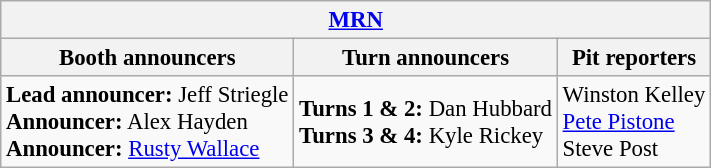<table class="wikitable" style="font-size: 95%;">
<tr>
<th colspan="3"><a href='#'>MRN</a></th>
</tr>
<tr>
<th>Booth announcers</th>
<th>Turn announcers</th>
<th>Pit reporters</th>
</tr>
<tr>
<td><strong>Lead announcer:</strong> Jeff Striegle<br><strong>Announcer:</strong> Alex Hayden<br><strong>Announcer:</strong> <a href='#'>Rusty Wallace</a></td>
<td><strong>Turns 1 & 2:</strong> Dan Hubbard<br><strong>Turns 3 & 4:</strong> Kyle Rickey</td>
<td>Winston Kelley<br><a href='#'>Pete Pistone</a><br>Steve Post</td>
</tr>
</table>
